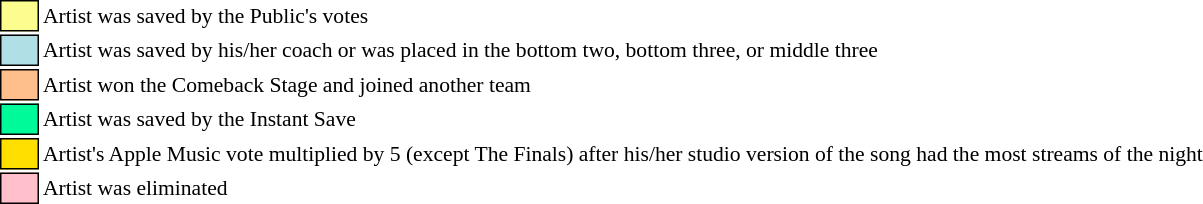<table class="toccolours"style="font-size: 90%; white-space: nowrap;">
<tr>
<td style="background:#fdfc8f; border:1px solid black;">      </td>
<td>Artist was saved by the Public's votes</td>
</tr>
<tr>
<td style="background:#b0e0e6; border:1px solid black;">      </td>
<td>Artist was saved by his/her coach or was placed in the bottom two, bottom three, or middle three</td>
</tr>
<tr>
<td style="background:#ffbf8c; border:1px solid black;">      </td>
<td>Artist won the Comeback Stage and joined another team</td>
</tr>
<tr>
<td style="background:#00fa9a; border:1px solid black;">      </td>
<td>Artist was saved by the Instant Save</td>
</tr>
<tr>
<td style="background:#fedf00; border:1px solid black;">      </td>
<td>Artist's Apple Music vote multiplied by 5 (except The Finals) after his/her studio version of the song had the most streams of the night</td>
</tr>
<tr>
<td style="background:pink; border:1px solid black;">      </td>
<td>Artist was eliminated</td>
</tr>
</table>
